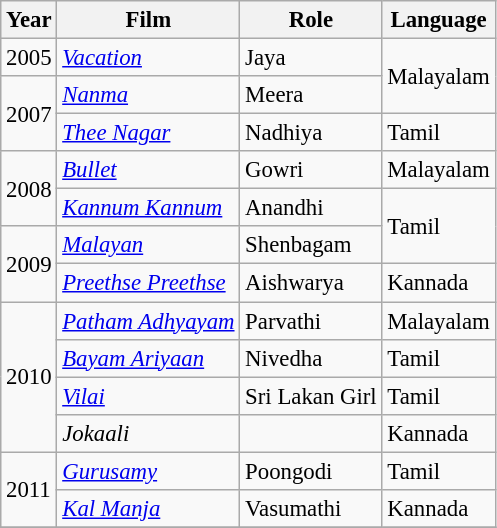<table class="wikitable" style="font-size: 95%;">
<tr>
<th>Year</th>
<th>Film</th>
<th>Role</th>
<th>Language</th>
</tr>
<tr>
<td>2005</td>
<td><em><a href='#'>Vacation</a></em></td>
<td>Jaya</td>
<td rowspan="2">Malayalam</td>
</tr>
<tr>
<td rowspan="2">2007</td>
<td><em><a href='#'>Nanma</a></em></td>
<td>Meera</td>
</tr>
<tr>
<td><em><a href='#'>Thee Nagar</a></em></td>
<td>Nadhiya</td>
<td>Tamil</td>
</tr>
<tr>
<td rowspan="2">2008</td>
<td><em><a href='#'>Bullet</a></em></td>
<td>Gowri</td>
<td>Malayalam</td>
</tr>
<tr>
<td><em><a href='#'>Kannum Kannum</a></em></td>
<td>Anandhi</td>
<td rowspan="2">Tamil</td>
</tr>
<tr>
<td rowspan="2">2009</td>
<td><em><a href='#'>Malayan</a></em></td>
<td>Shenbagam</td>
</tr>
<tr>
<td><em><a href='#'>Preethse Preethse</a></em></td>
<td>Aishwarya</td>
<td>Kannada</td>
</tr>
<tr>
<td rowspan="4">2010</td>
<td><em><a href='#'>Patham Adhyayam</a></em></td>
<td>Parvathi</td>
<td>Malayalam</td>
</tr>
<tr>
<td><em><a href='#'>Bayam Ariyaan</a></em></td>
<td>Nivedha</td>
<td>Tamil</td>
</tr>
<tr>
<td><em><a href='#'>Vilai</a></em></td>
<td>Sri Lakan Girl</td>
<td>Tamil</td>
</tr>
<tr>
<td><em>Jokaali</em></td>
<td></td>
<td>Kannada</td>
</tr>
<tr>
<td rowspan="2">2011</td>
<td><em><a href='#'>Gurusamy</a></em></td>
<td>Poongodi</td>
<td>Tamil</td>
</tr>
<tr>
<td><em><a href='#'>Kal Manja</a></em></td>
<td>Vasumathi</td>
<td>Kannada</td>
</tr>
<tr>
</tr>
</table>
